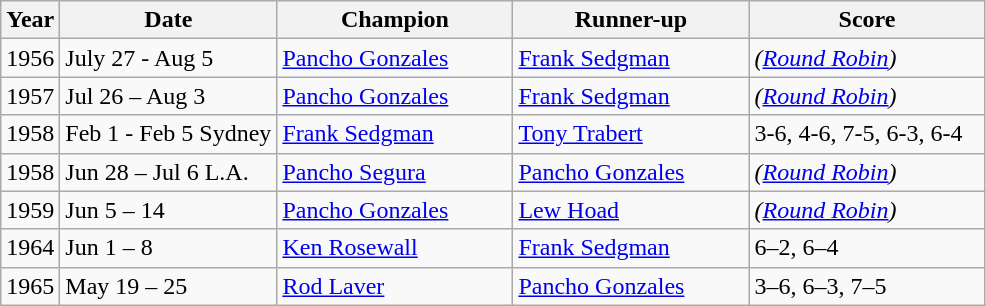<table class="wikitable">
<tr>
<th>Year</th>
<th>Date</th>
<th width="150">Champion</th>
<th width="150">Runner-up</th>
<th width="150">Score</th>
</tr>
<tr>
<td>1956</td>
<td>July 27 - Aug 5</td>
<td> <a href='#'>Pancho Gonzales</a></td>
<td> <a href='#'>Frank Sedgman</a></td>
<td><em>(<a href='#'>Round Robin</a>)</em></td>
</tr>
<tr>
<td>1957</td>
<td>Jul 26 – Aug 3</td>
<td> <a href='#'>Pancho Gonzales</a></td>
<td> <a href='#'>Frank Sedgman</a></td>
<td><em>(<a href='#'>Round Robin</a>)</em></td>
</tr>
<tr>
<td>1958</td>
<td>Feb 1 - Feb 5 Sydney</td>
<td> <a href='#'>Frank Sedgman</a></td>
<td> <a href='#'>Tony Trabert</a></td>
<td>3-6, 4-6, 7-5, 6-3, 6-4</td>
</tr>
<tr>
<td>1958</td>
<td>Jun 28 – Jul 6 L.A.</td>
<td> <a href='#'>Pancho Segura</a></td>
<td> <a href='#'>Pancho Gonzales</a></td>
<td><em>(<a href='#'>Round Robin</a>)</em></td>
</tr>
<tr>
<td>1959</td>
<td>Jun 5 – 14</td>
<td> <a href='#'>Pancho Gonzales</a></td>
<td> <a href='#'>Lew Hoad</a></td>
<td><em>(<a href='#'>Round Robin</a>)</em></td>
</tr>
<tr>
<td>1964</td>
<td>Jun 1 – 8</td>
<td> <a href='#'>Ken Rosewall</a></td>
<td> <a href='#'>Frank Sedgman</a></td>
<td>6–2, 6–4</td>
</tr>
<tr>
<td>1965</td>
<td>May 19 – 25</td>
<td> <a href='#'>Rod Laver</a></td>
<td> <a href='#'>Pancho Gonzales</a></td>
<td>3–6, 6–3, 7–5</td>
</tr>
</table>
